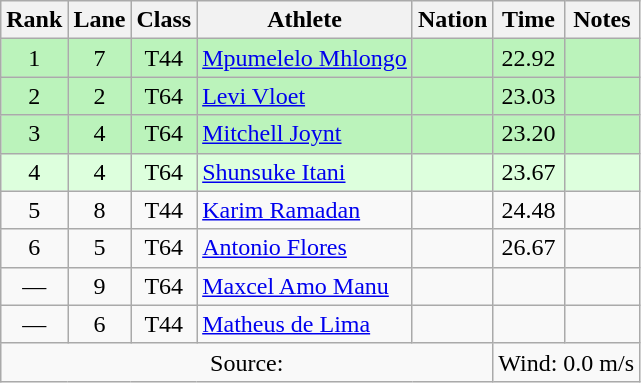<table class="wikitable sortable" style="text-align:center;">
<tr>
<th scope="col">Rank</th>
<th scope="col">Lane</th>
<th scope="col">Class</th>
<th scope="col">Athlete</th>
<th scope="col">Nation</th>
<th scope="col">Time</th>
<th scope="col">Notes</th>
</tr>
<tr bgcolor=bbf3bb>
<td>1</td>
<td>7</td>
<td>T44</td>
<td align=left><a href='#'>Mpumelelo Mhlongo</a></td>
<td align=left></td>
<td>22.92</td>
<td></td>
</tr>
<tr bgcolor=bbf3bb>
<td>2</td>
<td>2</td>
<td>T64</td>
<td align=left><a href='#'>Levi Vloet</a></td>
<td align=left></td>
<td>23.03</td>
<td></td>
</tr>
<tr bgcolor=bbf3bb>
<td>3</td>
<td>4</td>
<td>T64</td>
<td align=left><a href='#'>Mitchell Joynt</a></td>
<td align=left></td>
<td>23.20</td>
<td></td>
</tr>
<tr bgcolor=ddffdd>
<td>4</td>
<td>4</td>
<td>T64</td>
<td align=left><a href='#'>Shunsuke Itani</a></td>
<td align=left></td>
<td>23.67</td>
<td></td>
</tr>
<tr>
<td>5</td>
<td>8</td>
<td>T44</td>
<td align=left><a href='#'>Karim Ramadan</a></td>
<td align=left></td>
<td>24.48</td>
<td></td>
</tr>
<tr>
<td>6</td>
<td>5</td>
<td>T64</td>
<td align=left><a href='#'>Antonio Flores</a></td>
<td align=left></td>
<td>26.67</td>
<td></td>
</tr>
<tr>
<td>—</td>
<td>9</td>
<td>T64</td>
<td align=left><a href='#'>Maxcel Amo Manu</a></td>
<td align=left></td>
<td></td>
<td></td>
</tr>
<tr>
<td>—</td>
<td>6</td>
<td>T44</td>
<td align=left><a href='#'>Matheus de Lima</a></td>
<td align=left></td>
<td></td>
<td></td>
</tr>
<tr class="sortbottom">
<td colspan=5>Source:</td>
<td colspan="2" style="text-align:left;">Wind: 0.0 m/s</td>
</tr>
</table>
